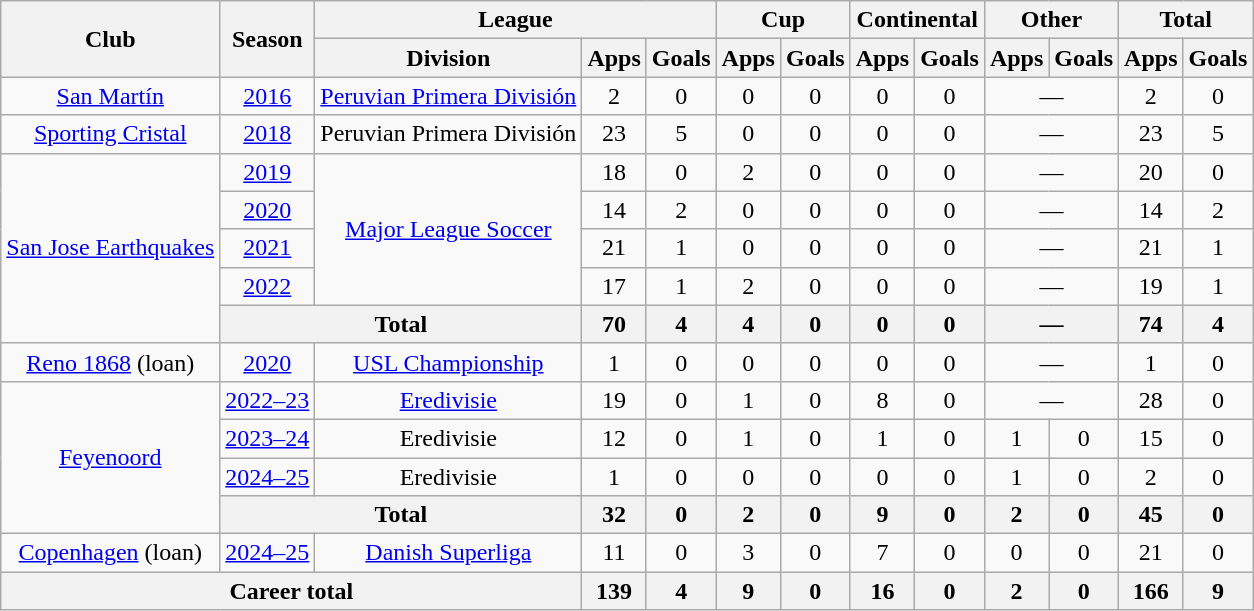<table class="wikitable" style="text-align:center">
<tr>
<th rowspan="2">Club</th>
<th rowspan="2">Season</th>
<th colspan="3">League</th>
<th colspan="2">Cup</th>
<th colspan="2">Continental</th>
<th colspan="2">Other</th>
<th colspan="2">Total</th>
</tr>
<tr>
<th>Division</th>
<th>Apps</th>
<th>Goals</th>
<th>Apps</th>
<th>Goals</th>
<th>Apps</th>
<th>Goals</th>
<th>Apps</th>
<th>Goals</th>
<th>Apps</th>
<th>Goals</th>
</tr>
<tr>
<td><a href='#'>San Martín</a></td>
<td><a href='#'>2016</a></td>
<td><a href='#'>Peruvian Primera División</a></td>
<td>2</td>
<td>0</td>
<td>0</td>
<td>0</td>
<td>0</td>
<td>0</td>
<td colspan="2">—</td>
<td>2</td>
<td>0</td>
</tr>
<tr>
<td><a href='#'>Sporting Cristal</a></td>
<td><a href='#'>2018</a></td>
<td>Peruvian Primera División</td>
<td>23</td>
<td>5</td>
<td>0</td>
<td>0</td>
<td>0</td>
<td>0</td>
<td colspan="2">—</td>
<td>23</td>
<td>5</td>
</tr>
<tr>
<td rowspan="5"><a href='#'>San Jose Earthquakes</a></td>
<td><a href='#'>2019</a></td>
<td rowspan="4"><a href='#'>Major League Soccer</a></td>
<td>18</td>
<td>0</td>
<td>2</td>
<td>0</td>
<td>0</td>
<td>0</td>
<td colspan="2">—</td>
<td>20</td>
<td>0</td>
</tr>
<tr>
<td><a href='#'>2020</a></td>
<td>14</td>
<td>2</td>
<td>0</td>
<td>0</td>
<td>0</td>
<td>0</td>
<td colspan="2">—</td>
<td>14</td>
<td>2</td>
</tr>
<tr>
<td><a href='#'>2021</a></td>
<td>21</td>
<td>1</td>
<td>0</td>
<td>0</td>
<td>0</td>
<td>0</td>
<td colspan="2">—</td>
<td>21</td>
<td>1</td>
</tr>
<tr>
<td><a href='#'>2022</a></td>
<td>17</td>
<td>1</td>
<td>2</td>
<td>0</td>
<td>0</td>
<td>0</td>
<td colspan="2">—</td>
<td>19</td>
<td>1</td>
</tr>
<tr>
<th colspan="2">Total</th>
<th>70</th>
<th>4</th>
<th>4</th>
<th>0</th>
<th>0</th>
<th>0</th>
<th colspan="2">—</th>
<th>74</th>
<th>4</th>
</tr>
<tr>
<td><a href='#'>Reno 1868</a> (loan)</td>
<td><a href='#'>2020</a></td>
<td><a href='#'>USL Championship</a></td>
<td>1</td>
<td>0</td>
<td>0</td>
<td>0</td>
<td>0</td>
<td>0</td>
<td colspan="2">—</td>
<td>1</td>
<td>0</td>
</tr>
<tr>
<td rowspan="4"><a href='#'>Feyenoord</a></td>
<td><a href='#'>2022–23</a></td>
<td><a href='#'>Eredivisie</a></td>
<td>19</td>
<td>0</td>
<td>1</td>
<td>0</td>
<td>8</td>
<td>0</td>
<td colspan="2">—</td>
<td>28</td>
<td>0</td>
</tr>
<tr>
<td><a href='#'>2023–24</a></td>
<td>Eredivisie</td>
<td>12</td>
<td>0</td>
<td>1</td>
<td>0</td>
<td>1</td>
<td>0</td>
<td>1</td>
<td>0</td>
<td>15</td>
<td>0</td>
</tr>
<tr>
<td><a href='#'>2024–25</a></td>
<td>Eredivisie</td>
<td>1</td>
<td>0</td>
<td>0</td>
<td>0</td>
<td>0</td>
<td>0</td>
<td>1</td>
<td>0</td>
<td>2</td>
<td>0</td>
</tr>
<tr>
<th colspan="2">Total</th>
<th>32</th>
<th>0</th>
<th>2</th>
<th>0</th>
<th>9</th>
<th>0</th>
<th>2</th>
<th>0</th>
<th>45</th>
<th>0</th>
</tr>
<tr>
<td><a href='#'>Copenhagen</a> (loan)</td>
<td><a href='#'>2024–25</a></td>
<td><a href='#'>Danish Superliga</a></td>
<td>11</td>
<td>0</td>
<td>3</td>
<td>0</td>
<td>7</td>
<td>0</td>
<td>0</td>
<td>0</td>
<td>21</td>
<td>0</td>
</tr>
<tr>
<th colspan="3">Career total</th>
<th>139</th>
<th>4</th>
<th>9</th>
<th>0</th>
<th>16</th>
<th>0</th>
<th>2</th>
<th>0</th>
<th>166</th>
<th>9</th>
</tr>
</table>
